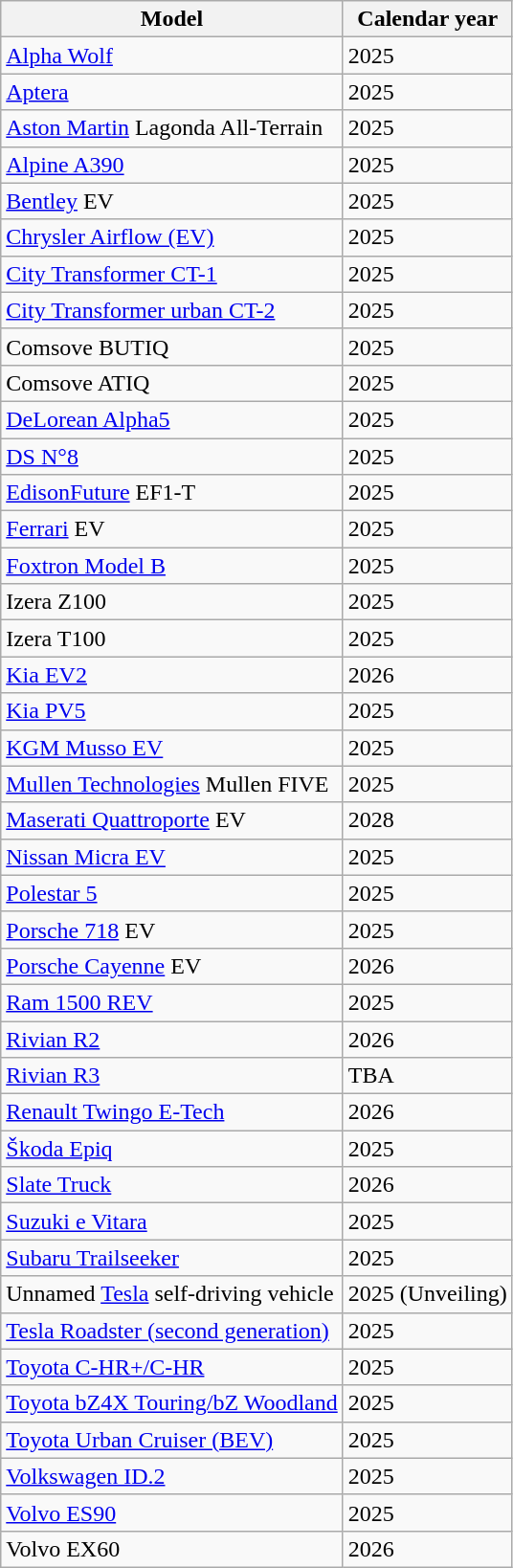<table class="wikitable sortable sticky-header">
<tr>
<th>Model</th>
<th>Calendar year</th>
</tr>
<tr>
<td><a href='#'>Alpha Wolf</a></td>
<td>2025</td>
</tr>
<tr>
<td><a href='#'>Aptera</a></td>
<td>2025</td>
</tr>
<tr>
<td><a href='#'>Aston Martin</a> Lagonda All-Terrain</td>
<td>2025</td>
</tr>
<tr>
<td><a href='#'>Alpine A390</a></td>
<td>2025</td>
</tr>
<tr>
<td><a href='#'>Bentley</a> EV</td>
<td>2025</td>
</tr>
<tr>
<td><a href='#'>Chrysler Airflow (EV)</a></td>
<td>2025</td>
</tr>
<tr>
<td><a href='#'>City Transformer CT-1</a></td>
<td>2025</td>
</tr>
<tr>
<td><a href='#'>City Transformer urban CT-2</a></td>
<td>2025</td>
</tr>
<tr>
<td>Comsove BUTIQ</td>
<td>2025</td>
</tr>
<tr>
<td>Comsove ATIQ</td>
<td>2025</td>
</tr>
<tr>
<td><a href='#'>DeLorean Alpha5</a></td>
<td>2025</td>
</tr>
<tr>
<td><a href='#'>DS N°8</a></td>
<td>2025</td>
</tr>
<tr>
<td><a href='#'>EdisonFuture</a> EF1-T</td>
<td>2025</td>
</tr>
<tr>
<td><a href='#'>Ferrari</a> EV</td>
<td>2025</td>
</tr>
<tr>
<td><a href='#'>Foxtron Model B</a></td>
<td>2025</td>
</tr>
<tr>
<td>Izera Z100</td>
<td>2025</td>
</tr>
<tr>
<td>Izera T100</td>
<td>2025</td>
</tr>
<tr>
<td><a href='#'>Kia EV2</a></td>
<td>2026</td>
</tr>
<tr>
<td><a href='#'>Kia PV5</a></td>
<td>2025</td>
</tr>
<tr>
<td><a href='#'>KGM Musso EV</a></td>
<td>2025</td>
</tr>
<tr>
<td><a href='#'>Mullen Technologies</a> Mullen FIVE</td>
<td>2025</td>
</tr>
<tr>
<td><a href='#'>Maserati Quattroporte</a> EV</td>
<td>2028</td>
</tr>
<tr>
<td><a href='#'>Nissan Micra EV</a></td>
<td>2025</td>
</tr>
<tr>
<td><a href='#'>Polestar 5</a></td>
<td>2025</td>
</tr>
<tr>
<td><a href='#'>Porsche 718</a> EV</td>
<td>2025</td>
</tr>
<tr>
<td><a href='#'>Porsche Cayenne</a> EV</td>
<td>2026</td>
</tr>
<tr>
<td><a href='#'>Ram 1500 REV</a></td>
<td>2025</td>
</tr>
<tr>
<td><a href='#'>Rivian R2</a></td>
<td>2026</td>
</tr>
<tr>
<td><a href='#'>Rivian R3</a></td>
<td>TBA</td>
</tr>
<tr>
<td><a href='#'>Renault Twingo E-Tech</a></td>
<td>2026</td>
</tr>
<tr>
<td><a href='#'>Škoda Epiq</a></td>
<td>2025</td>
</tr>
<tr>
<td><a href='#'>Slate Truck</a></td>
<td>2026</td>
</tr>
<tr>
<td><a href='#'>Suzuki e Vitara</a></td>
<td>2025</td>
</tr>
<tr>
<td><a href='#'>Subaru Trailseeker</a></td>
<td>2025</td>
</tr>
<tr>
<td>Unnamed <a href='#'>Tesla</a> self-driving vehicle</td>
<td>2025 (Unveiling)</td>
</tr>
<tr>
<td><a href='#'>Tesla Roadster (second generation)</a></td>
<td>2025</td>
</tr>
<tr>
<td><a href='#'>Toyota C-HR+/C-HR</a></td>
<td>2025</td>
</tr>
<tr>
<td><a href='#'>Toyota bZ4X Touring/bZ Woodland</a></td>
<td>2025</td>
</tr>
<tr>
<td><a href='#'>Toyota Urban Cruiser (BEV)</a></td>
<td>2025</td>
</tr>
<tr>
<td><a href='#'>Volkswagen ID.2</a></td>
<td>2025</td>
</tr>
<tr>
<td><a href='#'>Volvo ES90</a></td>
<td>2025</td>
</tr>
<tr>
<td>Volvo EX60</td>
<td>2026</td>
</tr>
</table>
